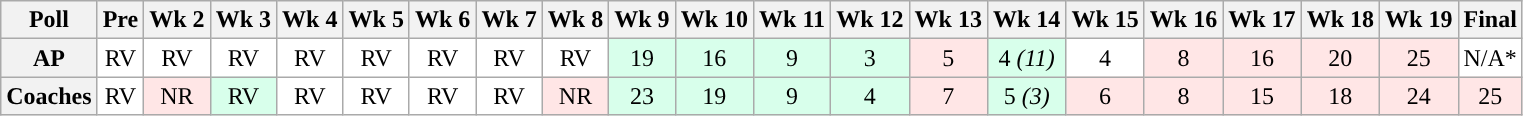<table class="wikitable" style="white-space:nowrap;">
<tr>
<th>Poll</th>
<th>Pre</th>
<th>Wk 2</th>
<th>Wk 3</th>
<th>Wk 4</th>
<th>Wk 5</th>
<th>Wk 6</th>
<th>Wk 7</th>
<th>Wk 8</th>
<th>Wk 9</th>
<th>Wk 10</th>
<th>Wk 11</th>
<th>Wk 12</th>
<th>Wk 13</th>
<th>Wk 14</th>
<th>Wk 15</th>
<th>Wk 16</th>
<th>Wk 17</th>
<th>Wk 18</th>
<th>Wk 19</th>
<th>Final</th>
</tr>
<tr style="text-align:center;">
<th>AP</th>
<td style="background:#FFF;">RV</td>
<td style="background:#FFF;">RV</td>
<td style="background:#FFF;">RV</td>
<td style="background:#FFF;">RV</td>
<td style="background:#FFF;">RV</td>
<td style="background:#FFF;">RV</td>
<td style="background:#FFF;">RV</td>
<td style="background:#FFF;">RV</td>
<td style="background:#D8FFEB;">19</td>
<td style="background:#D8FFEB;">16</td>
<td style="background:#D8FFEB;">9</td>
<td style="background:#D8FFEB;">3</td>
<td style="background:#FFE6E6;">5</td>
<td style="background:#D8FFEB;">4 <em>(11)</em></td>
<td style="background:#FFF;">4</td>
<td style="background:#FFE6E6;">8</td>
<td style="background:#FFe6e6;">16</td>
<td style="background:#FFe6e6;">20</td>
<td style="background:#FFE6E6;">25</td>
<td style="background:#FFF;">N/A*</td>
</tr>
<tr style="text-align:center;">
<th>Coaches</th>
<td style="background:#FFF;">RV</td>
<td style="background:#FFE6E6;">NR</td>
<td style="background:#D8FFEB;">RV</td>
<td style="background:#FFF;">RV</td>
<td style="background:#FFF;">RV</td>
<td style="background:#FFF;">RV</td>
<td style="background:#FFF;">RV</td>
<td style="background:#FFE6E6;">NR</td>
<td style="background:#D8FFEB;">23</td>
<td style="background:#D8FFEB;">19</td>
<td style="background:#D8FFEB;">9</td>
<td style="background:#D8FFEB;">4</td>
<td style="background:#FFE6E6;">7</td>
<td style="background:#D8FFEB;">5 <em>(3)</em></td>
<td style="background:#FFE6E6;">6</td>
<td style="background:#FFE6E6;">8</td>
<td style="background:#FFE6E6;">15</td>
<td style="background:#FFE6E6;">18</td>
<td style="background:#FFE6E6;">24</td>
<td style="background:#FFE6E6;">25</td>
</tr>
</table>
